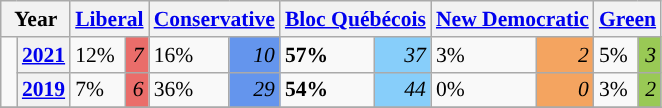<table class="wikitable" style="width:400; font-size:90%; margin-left:1em;">
<tr>
<th colspan="2" scope="col">Year</th>
<th colspan="2" scope="col"><a href='#'>Liberal</a></th>
<th colspan="2" scope="col"><a href='#'>Conservative</a></th>
<th colspan="2" scope="col"><a href='#'>Bloc Québécois</a></th>
<th colspan="2" scope="col"><a href='#'>New Democratic</a></th>
<th colspan="2" scope="col"><a href='#'>Green</a></th>
</tr>
<tr>
<td rowspan="2" style="width: 0.25em; background-color: "></td>
<th><a href='#'>2021</a></th>
<td>12%</td>
<td style="text-align:right; background:#EA6D6A;"><em>7</em></td>
<td>16%</td>
<td style="text-align:right; background:#6495ED;"><em>10</em></td>
<td><strong>57%</strong></td>
<td style="text-align:right; background:#87CEFA;"><em>37</em></td>
<td>3%</td>
<td style="text-align:right; background:#F4A460;"><em>2</em></td>
<td>5%</td>
<td style="text-align:right; background:#99C955;"><em>3</em></td>
</tr>
<tr>
<th><a href='#'>2019</a></th>
<td>7%</td>
<td style="text-align:right; background:#EA6D6A;"><em>6</em></td>
<td>36%</td>
<td style="text-align:right; background:#6495ED;"><em>29</em></td>
<td><strong>54%</strong></td>
<td style="text-align:right; background:#87CEFA;"><em>44</em></td>
<td>0%</td>
<td style="text-align:right; background:#F4A460;"><em>0</em></td>
<td>3%</td>
<td style="text-align:right; background:#99C955;"><em>2</em></td>
</tr>
<tr>
</tr>
</table>
